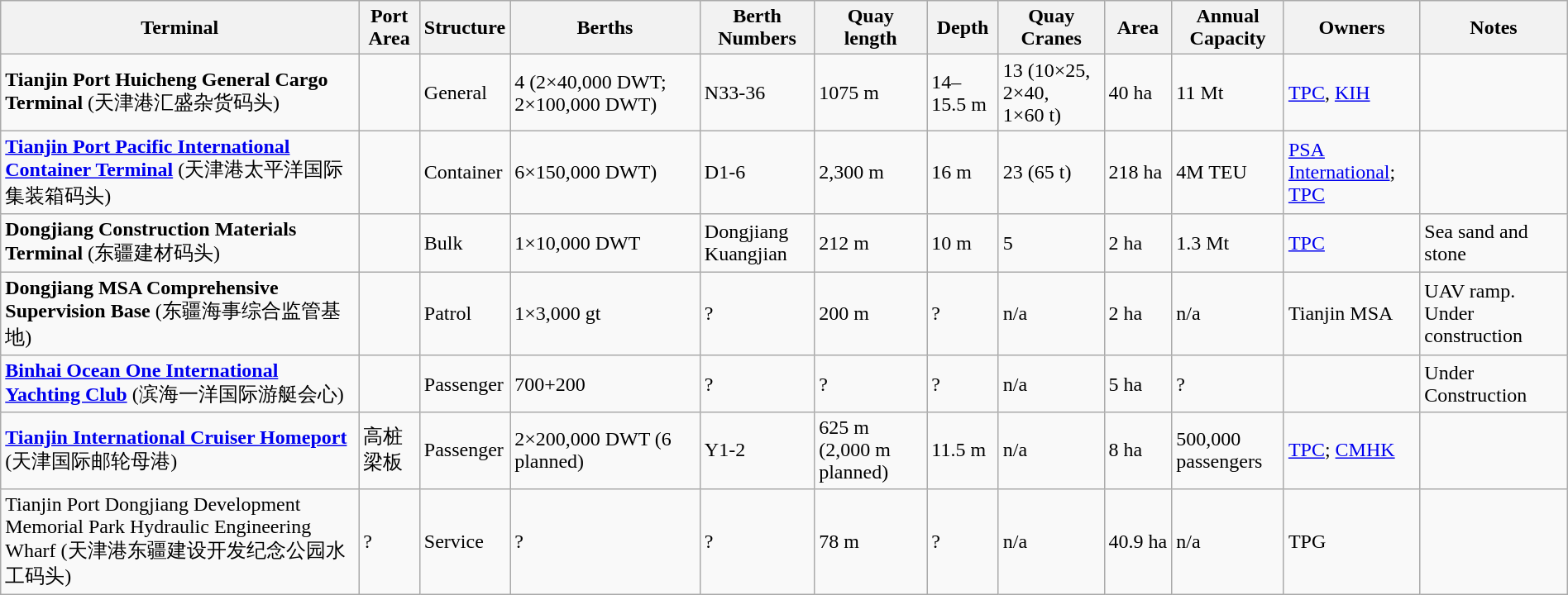<table class="wikitable collapsible collapsed" style="border:#bbb; margin:.46em 0 0 .2em; margin:auto;">
<tr>
<th>Terminal</th>
<th>Port Area</th>
<th>Structure</th>
<th>Berths</th>
<th>Berth Numbers</th>
<th>Quay length</th>
<th>Depth</th>
<th>Quay Cranes</th>
<th>Area</th>
<th>Annual Capacity</th>
<th>Owners</th>
<th>Notes</th>
</tr>
<tr>
<td><strong>Tianjin Port Huicheng General Cargo Terminal</strong> (天津港汇盛杂货码头)</td>
<td></td>
<td>General</td>
<td>4 (2×40,000 DWT; 2×100,000 DWT)</td>
<td>N33-36</td>
<td>1075 m</td>
<td>14–15.5 m</td>
<td>13 (10×25, 2×40, 1×60 t)</td>
<td>40 ha</td>
<td>11 Mt</td>
<td><a href='#'>TPC</a>, <a href='#'>KIH</a></td>
<td></td>
</tr>
<tr>
<td><strong><a href='#'>Tianjin Port Pacific International Container Terminal</a></strong> (天津港太平洋国际集装箱码头)</td>
<td></td>
<td>Container</td>
<td>6×150,000 DWT)</td>
<td>D1-6</td>
<td>2,300 m</td>
<td>16 m</td>
<td>23 (65 t)</td>
<td>218 ha</td>
<td>4M TEU</td>
<td><a href='#'>PSA International</a>; <a href='#'>TPC</a></td>
<td></td>
</tr>
<tr>
<td><strong>Dongjiang Construction Materials Terminal</strong> (东疆建材码头)</td>
<td></td>
<td>Bulk</td>
<td>1×10,000 DWT</td>
<td>Dongjiang Kuangjian</td>
<td>212 m</td>
<td>10 m</td>
<td>5</td>
<td>2 ha</td>
<td>1.3 Mt</td>
<td><a href='#'>TPC</a></td>
<td>Sea sand and stone</td>
</tr>
<tr>
<td><strong>Dongjiang MSA Comprehensive Supervision Base</strong> (东疆海事综合监管基地)</td>
<td></td>
<td>Patrol</td>
<td>1×3,000 gt</td>
<td>?</td>
<td>200 m</td>
<td>?</td>
<td>n/a</td>
<td>2 ha</td>
<td>n/a</td>
<td>Tianjin MSA</td>
<td>UAV ramp. Under construction</td>
</tr>
<tr>
<td><strong><a href='#'>Binhai Ocean One International Yachting Club</a></strong> (滨海一洋国际游艇会心) </td>
<td></td>
<td>Passenger</td>
<td>700+200</td>
<td>?</td>
<td>?</td>
<td>?</td>
<td>n/a</td>
<td>5 ha</td>
<td>?</td>
<td></td>
<td>Under Construction</td>
</tr>
<tr>
<td><strong><a href='#'>Tianjin International Cruiser Homeport</a></strong> (天津国际邮轮母港)</td>
<td>高桩梁板</td>
<td>Passenger</td>
<td>2×200,000 DWT (6 planned)</td>
<td>Y1-2</td>
<td>625 m (2,000 m planned)</td>
<td>11.5 m</td>
<td>n/a</td>
<td>8 ha</td>
<td>500,000 passengers</td>
<td><a href='#'>TPC</a>; <a href='#'>CMHK</a></td>
<td></td>
</tr>
<tr>
<td>Tianjin Port Dongjiang Development Memorial Park Hydraulic Engineering Wharf (天津港东疆建设开发纪念公园水工码头)</td>
<td>?</td>
<td>Service</td>
<td>?</td>
<td>?</td>
<td>78 m</td>
<td>?</td>
<td>n/a</td>
<td>40.9 ha</td>
<td>n/a</td>
<td>TPG</td>
<td></td>
</tr>
</table>
